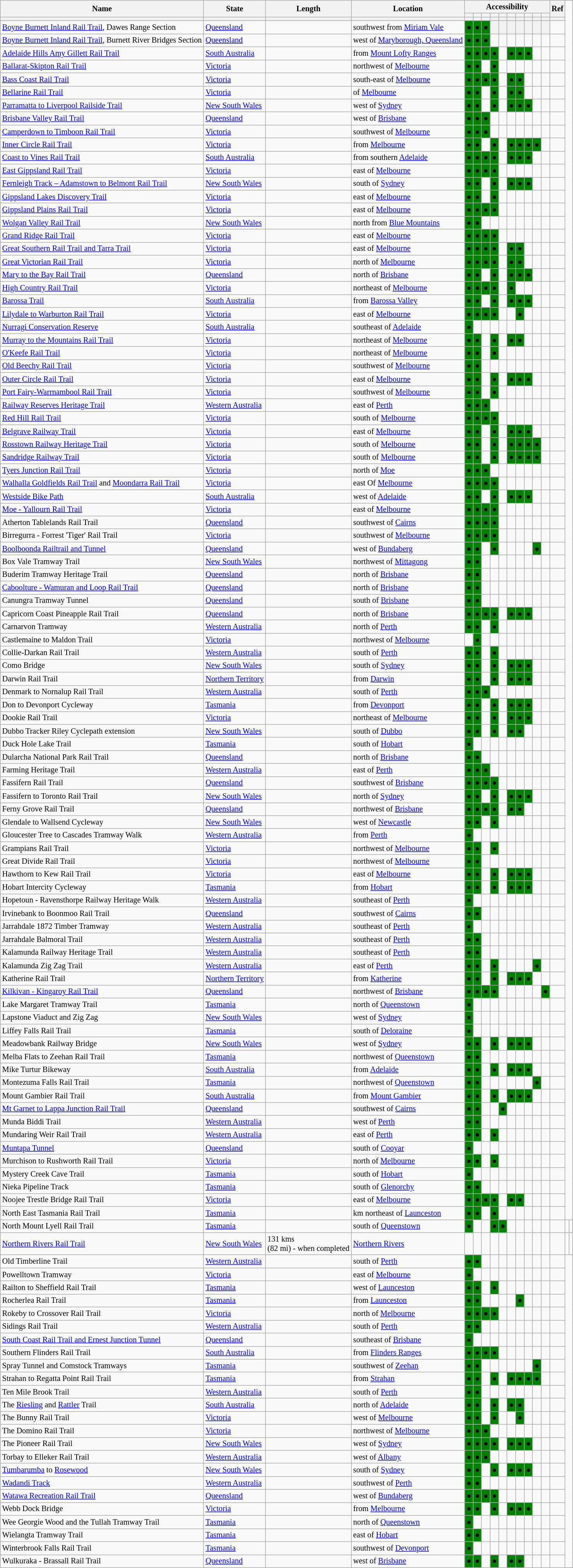<table class="wikitable sortable" style="font-size: 85%">
<tr>
<th scope="col" rowspan="2">Name</th>
<th scope="col" rowspan="2">State</th>
<th scope="col" rowspan="2">Length</th>
<th scope="col" rowspan="2">Location</th>
<th colspan="10">Accessibility</th>
<th scope="col" rowspan="2">Ref</th>
</tr>
<tr>
<th scope="col"></th>
<th scope="col"></th>
<th scope="col"></th>
<th scope="col"></th>
<th scope="col"></th>
<th scope="col"></th>
<th scope="col"></th>
<th scope="col"></th>
<th scope="col"></th>
<th scope="col"></th>
</tr>
<tr>
<th></th>
<th></th>
<th></th>
<th></th>
<th></th>
<th></th>
<th></th>
<th></th>
<th></th>
<th></th>
<th></th>
<th></th>
<th></th>
<th></th>
<th></th>
</tr>
<tr>
<td><a href='#'>Boyne Burnett Inland Rail Trail</a>, Dawes Range Section</td>
<td><a href='#'>Queensland</a></td>
<td data-sort-type="number"></td>
<td> southwest from <a href='#'>Miriam Vale</a></td>
<td style="background: green; text-align: center;">●</td>
<td style="background: green; text-align: center;">●</td>
<td style="background: green; text-align: center;">●</td>
<th></th>
<th></th>
<th></th>
<th></th>
<th></th>
<th></th>
<th></th>
<td class="unsortable"></td>
</tr>
<tr>
<td><a href='#'>Boyne Burnett Inland Rail Trail</a>, Burnett River Bridges Section</td>
<td><a href='#'>Queensland</a></td>
<td></td>
<td> west of <a href='#'>Maryborough, Queensland</a></td>
<td style="background: green; text-align: center;">●</td>
<td style="background: green; text-align: center;">●</td>
<td style="background: green; text-align: center;">●</td>
<td></td>
<td></td>
<td></td>
<td></td>
<td></td>
<td></td>
<td></td>
<td></td>
</tr>
<tr>
<td><a href='#'>Adelaide Hills Amy Gillett Rail Trail</a></td>
<td><a href='#'>South Australia</a></td>
<td></td>
<td data-sort-value="Mount Lofty Ranges"> from <a href='#'>Mount Lofty Ranges</a></td>
<td style="background: green; text-align: center;">●</td>
<td style="background: green; text-align: center;">●</td>
<td style="background: green; text-align: center;">●</td>
<td style="background: green; text-align: center;">●</td>
<td></td>
<td style="background: green; text-align: center;">●</td>
<td style="background: green; text-align: center;">●</td>
<td style="background: green; text-align: center;">●</td>
<td></td>
<td></td>
<td></td>
</tr>
<tr>
<td><a href='#'>Ballarat-Skipton Rail Trail</a></td>
<td><a href='#'>Victoria</a></td>
<td></td>
<td data-sort-value="Melbourne"> northwest of <a href='#'>Melbourne</a></td>
<td style="background: green; text-align: center;">●</td>
<td style="background: green; text-align: center;">●</td>
<td></td>
<td style="background: green; text-align: center;">●</td>
<td></td>
<td></td>
<td></td>
<td></td>
<td></td>
<td></td>
<td></td>
</tr>
<tr>
<td><a href='#'>Bass Coast Rail Trail</a></td>
<td><a href='#'>Victoria</a></td>
<td></td>
<td data-sort-value="Melbourne"> south-east of <a href='#'>Melbourne</a></td>
<td style="background: green; text-align: center;">●</td>
<td style="background: green; text-align: center;">●</td>
<td style="background: green; text-align: center;">●</td>
<td style="background: green; text-align: center;">●</td>
<td></td>
<td style="background: green; text-align: center;">●</td>
<td style="background: green; text-align: center;">●</td>
<td></td>
<td></td>
<td></td>
<td></td>
</tr>
<tr>
<td><a href='#'>Bellarine Rail Trail</a></td>
<td><a href='#'>Victoria</a></td>
<td></td>
<td data-sort-value="Melbourne"> of <a href='#'>Melbourne</a></td>
<td style="background: green; text-align: center;">●</td>
<td style="background: green; text-align: center;">●</td>
<td></td>
<td style="background: green; text-align: center;">●</td>
<td></td>
<td style="background: green; text-align: center;">●</td>
<td style="background: green; text-align: center;">●</td>
<td></td>
<td></td>
<td></td>
<td></td>
</tr>
<tr>
<td><a href='#'>Parramatta to Liverpool Railside Trail</a></td>
<td><a href='#'>New South Wales</a></td>
<td></td>
<td data-sort-value="Sydney"> west of <a href='#'>Sydney</a></td>
<td style="background: green; text-align: center;">●</td>
<td style="background: green; text-align: center;">●</td>
<td></td>
<td style="background: green; text-align: center;">●</td>
<td></td>
<td style="background: green; text-align: center;">●</td>
<td style="background: green; text-align: center;">●</td>
<td style="background: green; text-align: center;">●</td>
<td></td>
<td></td>
<td></td>
</tr>
<tr>
<td><a href='#'>Brisbane Valley Rail Trail</a></td>
<td><a href='#'>Queensland</a></td>
<td></td>
<td data-sort-value="Brisbane"> west of <a href='#'>Brisbane</a></td>
<td style="background: green; text-align: center;">●</td>
<td style="background: green; text-align: center;">●</td>
<td style="background: green; text-align: center;">●</td>
<td></td>
<td></td>
<td></td>
<td></td>
<td></td>
<td></td>
<td></td>
<td></td>
</tr>
<tr>
<td><a href='#'>Camperdown to Timboon Rail Trail</a></td>
<td><a href='#'>Victoria</a></td>
<td></td>
<td data-sort-value="Melbourne"> southwest of <a href='#'>Melbourne</a></td>
<td style="background: green; text-align: center;">●</td>
<td style="background: green; text-align: center;">●</td>
<td style="background: green; text-align: center;">●</td>
<td></td>
<td></td>
<td></td>
<td></td>
<td></td>
<td></td>
<td></td>
<td></td>
</tr>
<tr>
<td><a href='#'>Inner Circle Rail Trail</a></td>
<td><a href='#'>Victoria</a></td>
<td></td>
<td data-sort-value="Melbourne"> from <a href='#'>Melbourne</a></td>
<td style="background: green; text-align: center;">●</td>
<td style="background: green; text-align: center;">●</td>
<td></td>
<td style="background: green; text-align: center;">●</td>
<td></td>
<td style="background: green; text-align: center;">●</td>
<td style="background: green; text-align: center;">●</td>
<td style="background: green; text-align: center;">●</td>
<td style="background: green; text-align: center;">●</td>
<td></td>
<td></td>
</tr>
<tr>
<td><a href='#'>Coast to Vines Rail Trail</a></td>
<td><a href='#'>South Australia</a></td>
<td></td>
<td data-sort-value="Adelaide"> from southern <a href='#'>Adelaide</a></td>
<td style="background: green; text-align: center;">●</td>
<td style="background: green; text-align: center;">●</td>
<td style="background: green; text-align: center;">●</td>
<td style="background: green; text-align: center;">●</td>
<td></td>
<td style="background: green; text-align: center;">●</td>
<td style="background: green; text-align: center;">●</td>
<td style="background: green; text-align: center;">●</td>
<td></td>
<td></td>
<td></td>
</tr>
<tr>
<td><a href='#'>East Gippsland Rail Trail</a></td>
<td><a href='#'>Victoria</a></td>
<td></td>
<td data-sort-value="Melbourne"> east of <a href='#'>Melbourne</a></td>
<td style="background: green; text-align: center;">●</td>
<td style="background: green; text-align: center;">●</td>
<td style="background: green; text-align: center;">●</td>
<td style="background: green; text-align: center;">●</td>
<td></td>
<td></td>
<td></td>
<td></td>
<td></td>
<td></td>
<td></td>
</tr>
<tr>
<td><a href='#'>Fernleigh Track – Adamstown to Belmont Rail Trail</a></td>
<td><a href='#'>New South Wales</a></td>
<td></td>
<td data-sort-value="Sydney"> south of <a href='#'>Sydney</a></td>
<td style="background: green; text-align: center;">●</td>
<td style="background: green; text-align: center;">●</td>
<td></td>
<td style="background: green; text-align: center;">●</td>
<td></td>
<td style="background: green; text-align: center;">●</td>
<td style="background: green; text-align: center;">●</td>
<td style="background: green; text-align: center;">●</td>
<td></td>
<td></td>
<td></td>
</tr>
<tr>
<td><a href='#'>Gippsland Lakes Discovery Trail</a></td>
<td><a href='#'>Victoria</a></td>
<td></td>
<td data-sort-value="Melbourne"> east of <a href='#'>Melbourne</a></td>
<td style="background: green; text-align: center;">●</td>
<td style="background: green; text-align: center;">●</td>
<td></td>
<td style="background: green; text-align: center;">●</td>
<td></td>
<td></td>
<td></td>
<td></td>
<td></td>
<td></td>
<td></td>
</tr>
<tr>
<td><a href='#'>Gippsland Plains Rail Trail</a></td>
<td><a href='#'>Victoria</a></td>
<td></td>
<td data-sort-value="Melbourne"> east of <a href='#'>Melbourne</a></td>
<td style="background: green; text-align: center;">●</td>
<td style="background: green; text-align: center;">●</td>
<td style="background: green; text-align: center;">●</td>
<td style="background: green; text-align: center;">●</td>
<td></td>
<td></td>
<td></td>
<td></td>
<td></td>
<td></td>
<td></td>
</tr>
<tr>
<td><a href='#'>Wolgan Valley Rail Trail</a></td>
<td><a href='#'>New South Wales</a></td>
<td></td>
<td data-sort-value="Blue Mountains"> north from <a href='#'>Blue Mountains</a></td>
<td style="background: green; text-align: center;">●</td>
<td style="background: green; text-align: center;">●</td>
<td></td>
<td></td>
<td></td>
<td></td>
<td></td>
<td></td>
<td></td>
<td></td>
<td></td>
</tr>
<tr>
<td><a href='#'>Grand Ridge Rail Trail</a></td>
<td><a href='#'>Victoria</a></td>
<td></td>
<td data-sort-value="Melbourne"> east of <a href='#'>Melbourne</a></td>
<td style="background: green; text-align: center;">●</td>
<td style="background: green; text-align: center;">●</td>
<td style="background: green; text-align: center;">●</td>
<td style="background: green; text-align: center;">●</td>
<td></td>
<td></td>
<td></td>
<td></td>
<td></td>
<td></td>
<td></td>
</tr>
<tr>
<td><a href='#'>Great Southern Rail Trail and Tarra Trail</a></td>
<td><a href='#'>Victoria</a></td>
<td></td>
<td data-sort-value="Melbourne"> east of <a href='#'>Melbourne</a></td>
<td style="background: green; text-align: center;">●</td>
<td style="background: green; text-align: center;">●</td>
<td style="background: green; text-align: center;">●</td>
<td style="background: green; text-align: center;">●</td>
<td></td>
<td style="background: green; text-align: center;">●</td>
<td style="background: green; text-align: center;">●</td>
<td></td>
<td></td>
<td></td>
<td></td>
</tr>
<tr>
<td><a href='#'>Great Victorian Rail Trail</a></td>
<td><a href='#'>Victoria</a></td>
<td></td>
<td data-sort-value="Melbourne"> north of <a href='#'>Melbourne</a></td>
<td style="background: green; text-align: center;">●</td>
<td style="background: green; text-align: center;">●</td>
<td style="background: green; text-align: center;">●</td>
<td style="background: green; text-align: center;">●</td>
<td></td>
<td style="background: green; text-align: center;">●</td>
<td style="background: green; text-align: center;">●</td>
<td></td>
<td></td>
<td></td>
<td></td>
</tr>
<tr>
<td><a href='#'>Mary to the Bay Rail Trail</a></td>
<td><a href='#'>Queensland</a></td>
<td></td>
<td data-sort-value="Brisbane"> north of <a href='#'>Brisbane</a></td>
<td style="background: green; text-align: center;">●</td>
<td style="background: green; text-align: center;">●</td>
<td></td>
<td style="background: green; text-align: center;">●</td>
<td></td>
<td style="background: green; text-align: center;">●</td>
<td style="background: green; text-align: center;">●</td>
<td style="background: green; text-align: center;">●</td>
<td></td>
<td></td>
<td></td>
</tr>
<tr>
<td><a href='#'>High Country Rail Trail</a></td>
<td><a href='#'>Victoria</a></td>
<td></td>
<td data-sort-value="Melbourne"> northeast of <a href='#'>Melbourne</a></td>
<td style="background: green; text-align: center;">●</td>
<td style="background: green; text-align: center;">●</td>
<td style="background: green; text-align: center;">●</td>
<td style="background: green; text-align: center;">●</td>
<td></td>
<td style="background: green; text-align: center;">●</td>
<td></td>
<td></td>
<td></td>
<td></td>
<td></td>
</tr>
<tr>
<td><a href='#'>Barossa Trail</a></td>
<td><a href='#'>South Australia</a></td>
<td></td>
<td data-sort-value="Barossa Valley"> from <a href='#'>Barossa Valley</a></td>
<td style="background: green; text-align: center;">●</td>
<td style="background: green; text-align: center;">●</td>
<td></td>
<td style="background: green; text-align: center;">●</td>
<td></td>
<td style="background: green; text-align: center;">●</td>
<td style="background: green; text-align: center;">●</td>
<td style="background: green; text-align: center;">●</td>
<td></td>
<td></td>
<td></td>
</tr>
<tr>
<td><a href='#'>Lilydale to Warburton Rail Trail</a></td>
<td><a href='#'>Victoria</a></td>
<td></td>
<td data-sort-value="Melbourne"> east of <a href='#'>Melbourne</a></td>
<td style="background: green; text-align: center;">●</td>
<td style="background: green; text-align: center;">●</td>
<td style="background: green; text-align: center;">●</td>
<td style="background: green; text-align: center;">●</td>
<td></td>
<td></td>
<td style="background: green; text-align: center;">●</td>
<td></td>
<td></td>
<td></td>
<td></td>
</tr>
<tr>
<td><a href='#'>Nurragi Conservation Reserve</a></td>
<td><a href='#'>South Australia</a></td>
<td></td>
<td data-sort-value="Adelaide"> southeast of <a href='#'>Adelaide</a></td>
<td style="background: green; text-align: center;">●</td>
<td></td>
<td></td>
<td></td>
<td></td>
<td></td>
<td></td>
<td></td>
<td></td>
<td></td>
<td></td>
</tr>
<tr>
<td><a href='#'>Murray to the Mountains Rail Trail</a></td>
<td><a href='#'>Victoria</a></td>
<td></td>
<td data-sort-value="Melbourne"> northeast of <a href='#'>Melbourne</a></td>
<td style="background: green; text-align: center;">●</td>
<td style="background: green; text-align: center;">●</td>
<td></td>
<td style="background: green; text-align: center;">●</td>
<td></td>
<td style="background: green; text-align: center;">●</td>
<td style="background: green; text-align: center;">●</td>
<td></td>
<td></td>
<td></td>
<td></td>
</tr>
<tr>
<td><a href='#'>O'Keefe Rail Trail</a></td>
<td><a href='#'>Victoria</a></td>
<td></td>
<td data-sort-value="Melbourne"> northeast of <a href='#'>Melbourne</a></td>
<td style="background: green; text-align: center;">●</td>
<td style="background: green; text-align: center;">●</td>
<td></td>
<td style="background: green; text-align: center;">●</td>
<td></td>
<td></td>
<td></td>
<td></td>
<td></td>
<td></td>
<td></td>
</tr>
<tr>
<td><a href='#'>Old Beechy Rail Trail</a></td>
<td><a href='#'>Victoria</a></td>
<td></td>
<td data-sort-value="Melbourne"> southwest of <a href='#'>Melbourne</a></td>
<td style="background: green; text-align: center;">●</td>
<td style="background: green; text-align: center;">●</td>
<td></td>
<td></td>
<td></td>
<td></td>
<td></td>
<td></td>
<td></td>
<td></td>
<td></td>
</tr>
<tr>
<td><a href='#'>Outer Circle Rail Trail</a></td>
<td><a href='#'>Victoria</a></td>
<td></td>
<td data-sort-value="Melbourne"> east of <a href='#'>Melbourne</a></td>
<td style="background: green; text-align: center;">●</td>
<td style="background: green; text-align: center;">●</td>
<td></td>
<td style="background: green; text-align: center;">●</td>
<td></td>
<td style="background: green; text-align: center;">●</td>
<td style="background: green; text-align: center;">●</td>
<td style="background: green; text-align: center;">●</td>
<td></td>
<td></td>
<td></td>
</tr>
<tr>
<td><a href='#'>Port Fairy-Warrnambool Rail Trail</a></td>
<td><a href='#'>Victoria</a></td>
<td></td>
<td data-sort-value="Melbourne"> southwest of <a href='#'>Melbourne</a></td>
<td style="background: green; text-align: center;">●</td>
<td style="background: green; text-align: center;">●</td>
<td></td>
<td style="background: green; text-align: center;">●</td>
<td></td>
<td></td>
<td></td>
<td></td>
<td></td>
<td></td>
<td></td>
</tr>
<tr>
<td><a href='#'>Railway Reserves Heritage Trail</a></td>
<td><a href='#'>Western Australia</a></td>
<td></td>
<td data-sort-value="Perth"> east of <a href='#'>Perth</a></td>
<td style="background: green; text-align: center;">●</td>
<td style="background: green; text-align: center;">●</td>
<td style="background: green; text-align: center;">●</td>
<td></td>
<td></td>
<td></td>
<td></td>
<td></td>
<td></td>
<td></td>
<td></td>
</tr>
<tr>
<td><a href='#'>Red Hill Rail Trail</a></td>
<td><a href='#'>Victoria</a></td>
<td></td>
<td data-sort-value="Melbourne"> south of <a href='#'>Melbourne</a></td>
<td style="background: green; text-align: center;">●</td>
<td style="background: green; text-align: center;">●</td>
<td style="background: green; text-align: center;">●</td>
<td style="background: green; text-align: center;">●</td>
<td></td>
<td></td>
<td></td>
<td></td>
<td></td>
<td></td>
<td></td>
</tr>
<tr>
<td><a href='#'>Belgrave Railway Trail</a></td>
<td><a href='#'>Victoria</a></td>
<td></td>
<td data-sort-value="Melbourne"> east of <a href='#'>Melbourne</a></td>
<td style="background: green; text-align: center;">●</td>
<td style="background: green; text-align: center;">●</td>
<td></td>
<td style="background: green; text-align: center;">●</td>
<td></td>
<td style="background: green; text-align: center;">●</td>
<td style="background: green; text-align: center;">●</td>
<td style="background: green; text-align: center;">●</td>
<td></td>
<td></td>
<td></td>
</tr>
<tr>
<td><a href='#'>Rosstown Railway Heritage Trail</a></td>
<td><a href='#'>Victoria</a></td>
<td></td>
<td data-sort-value="Melbourne"> south of <a href='#'>Melbourne</a></td>
<td style="background: green; text-align: center;">●</td>
<td style="background: green; text-align: center;">●</td>
<td></td>
<td style="background: green; text-align: center;">●</td>
<td></td>
<td style="background: green; text-align: center;">●</td>
<td style="background: green; text-align: center;">●</td>
<td style="background: green; text-align: center;">●</td>
<td style="background: green; text-align: center;">●</td>
<td></td>
<td></td>
</tr>
<tr>
<td><a href='#'>Sandridge Railway Trail</a></td>
<td><a href='#'>Victoria</a></td>
<td></td>
<td data-sort-value="Melbourne"> south of <a href='#'>Melbourne</a></td>
<td style="background: green; text-align: center;">●</td>
<td style="background: green; text-align: center;">●</td>
<td></td>
<td style="background: green; text-align: center;">●</td>
<td></td>
<td style="background: green; text-align: center;">●</td>
<td style="background: green; text-align: center;">●</td>
<td style="background: green; text-align: center;">●</td>
<td style="background: green; text-align: center;">●</td>
<td></td>
<td></td>
</tr>
<tr>
<td><a href='#'>Tyers Junction Rail Trail</a></td>
<td><a href='#'>Victoria</a></td>
<td></td>
<td data-sort-value="Moe"> north of <a href='#'>Moe</a></td>
<td style="background: green; text-align: center;">●</td>
<td style="background: green; text-align: center;">●</td>
<td style="background: green; text-align: center;">●</td>
<td></td>
<td></td>
<td></td>
<td></td>
<td></td>
<td></td>
<td></td>
<td></td>
</tr>
<tr>
<td><a href='#'>Walhalla Goldfields Rail Trail</a> and <a href='#'>Moondarra Rail Trail</a></td>
<td><a href='#'>Victoria</a></td>
<td></td>
<td data-sort-value="Melbourne"> east Of <a href='#'>Melbourne</a></td>
<td style="background: green; text-align: center;">●</td>
<td style="background: green; text-align: center;">●</td>
<td style="background: green; text-align: center;">●</td>
<td style="background: green; text-align: center;">●</td>
<td></td>
<td></td>
<td></td>
<td></td>
<td></td>
<td></td>
<td></td>
</tr>
<tr>
<td><a href='#'>Westside Bike Path</a></td>
<td><a href='#'>South Australia</a></td>
<td></td>
<td data-sort-value="Adelaide"> west of <a href='#'>Adelaide</a></td>
<td style="background: green; text-align: center;">●</td>
<td style="background: green; text-align: center;">●</td>
<td></td>
<td style="background: green; text-align: center;">●</td>
<td></td>
<td style="background: green; text-align: center;">●</td>
<td style="background: green; text-align: center;">●</td>
<td style="background: green; text-align: center;">●</td>
<td></td>
<td></td>
<td></td>
</tr>
<tr>
<td><a href='#'>Moe - Yallourn Rail Trail</a></td>
<td><a href='#'>Victoria</a></td>
<td></td>
<td data-sort-value="Melbourne"> east of <a href='#'>Melbourne</a></td>
<td style="background: green; text-align: center;">●</td>
<td style="background: green; text-align: center;">●</td>
<td style="background: green; text-align: center;">●</td>
<td style="background: green; text-align: center;">●</td>
<td></td>
<td></td>
<td></td>
<td></td>
<td></td>
<td></td>
<td></td>
</tr>
<tr>
<td>Atherton Tablelands Rail Trail</td>
<td><a href='#'>Queensland</a></td>
<td></td>
<td data-sort-value="Cairns"> southwest of <a href='#'>Cairns</a></td>
<td style="background: green; text-align: center;">●</td>
<td style="background: green; text-align: center;">●</td>
<td style="background: green; text-align: center;">●</td>
<td style="background: green; text-align: center;">●</td>
<td></td>
<td></td>
<td></td>
<td></td>
<td></td>
<td></td>
<td></td>
</tr>
<tr>
<td>Birregurra - Forrest 'Tiger' Rail Trail</td>
<td><a href='#'>Victoria</a></td>
<td></td>
<td data-sort-value="Melbourne"> southwest of <a href='#'>Melbourne</a></td>
<td style="background: green; text-align: center;">●</td>
<td style="background: green; text-align: center;">●</td>
<td style="background: green; text-align: center;">●</td>
<td style="background: green; text-align: center;">●</td>
<td></td>
<td></td>
<td></td>
<td></td>
<td></td>
<td></td>
<td></td>
</tr>
<tr>
<td><a href='#'>Boolboonda Railtrail and Tunnel</a></td>
<td><a href='#'>Queensland</a></td>
<td></td>
<td data-sort-value="Bundaberg"> west of <a href='#'>Bundaberg</a></td>
<td style="background: green; text-align: center;">●</td>
<td style="background: green; text-align: center;">●</td>
<td></td>
<td style="background: green; text-align: center;">●</td>
<td></td>
<td></td>
<td></td>
<td></td>
<td style="background: green; text-align: center;">●</td>
<td></td>
<td></td>
</tr>
<tr>
<td>Box Vale Tramway Trail</td>
<td><a href='#'>New South Wales</a></td>
<td></td>
<td data-sort-value="Mittagong"> northwest of <a href='#'>Mittagong</a></td>
<td style="background: green; text-align: center;">●</td>
<td style="background: green; text-align: center;">●</td>
<td></td>
<td></td>
<td></td>
<td></td>
<td></td>
<td></td>
<td></td>
<td></td>
<td></td>
</tr>
<tr>
<td>Buderim Tramway Heritage Trail</td>
<td><a href='#'>Queensland</a></td>
<td></td>
<td data-sort-value="Brisbane"> north of <a href='#'>Brisbane</a></td>
<td style="background: green; text-align: center;">●</td>
<td style="background: green; text-align: center;">●</td>
<td></td>
<td></td>
<td></td>
<td></td>
<td></td>
<td></td>
<td></td>
<td></td>
<td></td>
</tr>
<tr>
<td><a href='#'>Caboolture - Wamuran and Loop Rail Trail</a></td>
<td><a href='#'>Queensland</a></td>
<td></td>
<td data-sort-value="Brisbane"> north of <a href='#'>Brisbane</a></td>
<td style="background: green; text-align: center;">●</td>
<td style="background: green; text-align: center;">●</td>
<td></td>
<td></td>
<td></td>
<td></td>
<td></td>
<td></td>
<td></td>
<td></td>
<td></td>
</tr>
<tr>
<td>Canungra Tramway Tunnel</td>
<td><a href='#'>Queensland</a></td>
<td></td>
<td data-sort-value="Brisbane"> south of <a href='#'>Brisbane</a></td>
<td style="background: green; text-align: center;">●</td>
<td style="background: green; text-align: center;">●</td>
<td></td>
<td></td>
<td></td>
<td></td>
<td></td>
<td></td>
<td></td>
<td></td>
<td></td>
</tr>
<tr>
<td>Capricorn Coast Pineapple Rail Trail</td>
<td><a href='#'>Queensland</a></td>
<td></td>
<td data-sort-value="Brisbane"> north of <a href='#'>Brisbane</a></td>
<td style="background: green; text-align: center;">●</td>
<td style="background: green; text-align: center;">●</td>
<td style="background: green; text-align: center;">●</td>
<td style="background: green; text-align: center;">●</td>
<td></td>
<td style="background: green; text-align: center;">●</td>
<td style="background: green; text-align: center;">●</td>
<td style="background: green; text-align: center;">●</td>
<td></td>
<td></td>
<td></td>
</tr>
<tr>
<td>Carnarvon Tramway</td>
<td><a href='#'>Western Australia</a></td>
<td></td>
<td data-sort-value="Perth"> north of <a href='#'>Perth</a></td>
<td style="background: green; text-align: center;">●</td>
<td style="background: green; text-align: center;">●</td>
<td></td>
<td style="background: green; text-align: center;">●</td>
<td></td>
<td></td>
<td></td>
<td></td>
<td></td>
<td></td>
<td></td>
</tr>
<tr>
<td>Castlemaine to Maldon Trail</td>
<td><a href='#'>Victoria</a></td>
<td></td>
<td data-sort-value="Melbourne"> northwest of <a href='#'>Melbourne</a></td>
<td></td>
<td style="background: green; text-align: center;">●</td>
<td></td>
<td></td>
<td></td>
<td></td>
<td></td>
<td></td>
<td></td>
<td></td>
<td></td>
</tr>
<tr>
<td>Collie-Darkan Rail Trail</td>
<td><a href='#'>Western Australia</a></td>
<td></td>
<td data-sort-value="Perth"> south of <a href='#'>Perth</a></td>
<td style="background: green; text-align: center;">●</td>
<td style="background: green; text-align: center;">●</td>
<td></td>
<td style="background: green; text-align: center;">●</td>
<td></td>
<td></td>
<td></td>
<td></td>
<td></td>
<td></td>
<td></td>
</tr>
<tr>
<td>Como Bridge</td>
<td><a href='#'>New South Wales</a></td>
<td></td>
<td data-sort-value="Sydney"> south of <a href='#'>Sydney</a></td>
<td style="background: green; text-align: center;">●</td>
<td style="background: green; text-align: center;">●</td>
<td></td>
<td style="background: green; text-align: center;">●</td>
<td></td>
<td style="background: green; text-align: center;">●</td>
<td style="background: green; text-align: center;">●</td>
<td style="background: green; text-align: center;">●</td>
<td></td>
<td></td>
<td></td>
</tr>
<tr>
<td>Darwin Rail Trail</td>
<td><a href='#'>Northern Territory</a></td>
<td></td>
<td data-sort-value="Darwin"> from <a href='#'>Darwin</a></td>
<td style="background: green; text-align: center;">●</td>
<td style="background: green; text-align: center;">●</td>
<td></td>
<td style="background: green; text-align: center;">●</td>
<td></td>
<td style="background: green; text-align: center;">●</td>
<td style="background: green; text-align: center;">●</td>
<td style="background: green; text-align: center;">●</td>
<td></td>
<td></td>
<td></td>
</tr>
<tr>
<td>Denmark to Nornalup Rail Trail</td>
<td><a href='#'>Western Australia</a></td>
<td></td>
<td data-sort-value="Perth"> south of <a href='#'>Perth</a></td>
<td style="background: green; text-align: center;">●</td>
<td style="background: green; text-align: center;">●</td>
<td style="background: green; text-align: center;">●</td>
<td></td>
<td></td>
<td></td>
<td></td>
<td></td>
<td></td>
<td></td>
<td></td>
</tr>
<tr>
<td>Don to Devonport Cycleway</td>
<td><a href='#'>Tasmania</a></td>
<td></td>
<td data-sort-value="Devonport"> from <a href='#'>Devonport</a></td>
<td style="background: green; text-align: center;">●</td>
<td style="background: green; text-align: center;">●</td>
<td></td>
<td style="background: green; text-align: center;">●</td>
<td></td>
<td style="background: green; text-align: center;">●</td>
<td style="background: green; text-align: center;">●</td>
<td style="background: green; text-align: center;">●</td>
<td></td>
<td></td>
<td></td>
</tr>
<tr>
<td>Dookie Rail Trail</td>
<td><a href='#'>Victoria</a></td>
<td></td>
<td data-sort-value="Melbourne"> northeast of <a href='#'>Melbourne</a></td>
<td style="background: green; text-align: center;">●</td>
<td style="background: green; text-align: center;">●</td>
<td></td>
<td style="background: green; text-align: center;">●</td>
<td></td>
<td style="background: green; text-align: center;">●</td>
<td style="background: green; text-align: center;">●</td>
<td style="background: green; text-align: center;">●</td>
<td></td>
<td></td>
<td></td>
</tr>
<tr>
<td>Dubbo Tracker Riley Cyclepath extension</td>
<td><a href='#'>New South Wales</a></td>
<td></td>
<td data-sort-value="Dubbo"> south of <a href='#'>Dubbo</a></td>
<td style="background: green; text-align: center;">●</td>
<td style="background: green; text-align: center;">●</td>
<td></td>
<td style="background: green; text-align: center;">●</td>
<td></td>
<td style="background: green; text-align: center;">●</td>
<td style="background: green; text-align: center;">●</td>
<td></td>
<td></td>
<td></td>
<td></td>
</tr>
<tr>
<td>Duck Hole Lake Trail</td>
<td><a href='#'>Tasmania</a></td>
<td></td>
<td data-sort-value="Hobart"> south of <a href='#'>Hobart</a></td>
<td style="background: green; text-align: center;">●</td>
<td></td>
<td></td>
<td></td>
<td></td>
<td></td>
<td></td>
<td></td>
<td></td>
<td></td>
<td></td>
</tr>
<tr>
<td>Dularcha National Park Rail Trail</td>
<td><a href='#'>Queensland</a></td>
<td></td>
<td data-sort-value="Brisbane"> north of <a href='#'>Brisbane</a></td>
<td style="background: green; text-align: center;">●</td>
<td style="background: green; text-align: center;">●</td>
<td></td>
<td></td>
<td></td>
<td></td>
<td></td>
<td></td>
<td></td>
<td></td>
<td></td>
</tr>
<tr>
<td>Farming Heritage Trail</td>
<td><a href='#'>Western Australia</a></td>
<td></td>
<td data-sort-value="Perth"> east of <a href='#'>Perth</a></td>
<td style="background: green; text-align: center;">●</td>
<td style="background: green; text-align: center;">●</td>
<td style="background: green; text-align: center;">●</td>
<td></td>
<td></td>
<td></td>
<td></td>
<td></td>
<td></td>
<td></td>
<td></td>
</tr>
<tr>
<td>Fassifern Rail Trail</td>
<td><a href='#'>Queensland</a></td>
<td></td>
<td data-sort-value="Brisbane"> southwest of <a href='#'>Brisbane</a></td>
<td style="background: green; text-align: center;">●</td>
<td style="background: green; text-align: center;">●</td>
<td style="background: green; text-align: center;">●</td>
<td style="background: green; text-align: center;">●</td>
<td></td>
<td></td>
<td></td>
<td></td>
<td></td>
<td></td>
<td></td>
</tr>
<tr>
<td>Fassifern to Toronto Rail Trail</td>
<td><a href='#'>New South Wales</a></td>
<td></td>
<td data-sort-value="Sydney"> north of <a href='#'>Sydney</a></td>
<td style="background: green; text-align: center;">●</td>
<td style="background: green; text-align: center;">●</td>
<td></td>
<td style="background: green; text-align: center;">●</td>
<td></td>
<td style="background: green; text-align: center;">●</td>
<td style="background: green; text-align: center;">●</td>
<td style="background: green; text-align: center;">●</td>
<td></td>
<td></td>
<td></td>
</tr>
<tr>
<td>Ferny Grove Rail Trail</td>
<td><a href='#'>Queensland</a></td>
<td></td>
<td data-sort-value="Brisbane"> northwest of <a href='#'>Brisbane</a></td>
<td style="background: green; text-align: center;">●</td>
<td style="background: green; text-align: center;">●</td>
<td style="background: green; text-align: center;">●</td>
<td style="background: green; text-align: center;">●</td>
<td></td>
<td style="background: green; text-align: center;">●</td>
<td style="background: green; text-align: center;">●</td>
<td></td>
<td></td>
<td></td>
<td></td>
</tr>
<tr>
<td>Glendale to Wallsend Cycleway</td>
<td><a href='#'>New South Wales</a></td>
<td></td>
<td data-sort-value="Newcastle"> west of <a href='#'>Newcastle</a></td>
<td style="background: green; text-align: center;">●</td>
<td style="background: green; text-align: center;">●</td>
<td></td>
<td style="background: green; text-align: center;">●</td>
<td></td>
<td></td>
<td></td>
<td></td>
<td></td>
<td></td>
<td></td>
</tr>
<tr>
<td>Gloucester Tree to Cascades Tramway Walk</td>
<td><a href='#'>Western Australia</a></td>
<td></td>
<td data-sort-value="Perth"> from <a href='#'>Perth</a></td>
<td style="background: green; text-align: center;">●</td>
<td></td>
<td></td>
<td></td>
<td></td>
<td></td>
<td></td>
<td></td>
<td></td>
<td></td>
<td></td>
</tr>
<tr>
<td>Grampians Rail Trail</td>
<td><a href='#'>Victoria</a></td>
<td></td>
<td data-sort-value="Melbourne"> northwest of <a href='#'>Melbourne</a></td>
<td style="background: green; text-align: center;">●</td>
<td style="background: green; text-align: center;">●</td>
<td></td>
<td style="background: green; text-align: center;">●</td>
<td></td>
<td></td>
<td></td>
<td></td>
<td></td>
<td></td>
<td></td>
</tr>
<tr>
<td>Great Divide Rail Trail</td>
<td><a href='#'>Victoria</a></td>
<td></td>
<td data-sort-value="Melbourne"> northwest of <a href='#'>Melbourne</a></td>
<td style="background: green; text-align: center;">●</td>
<td style="background: green; text-align: center;">●</td>
<td></td>
<td></td>
<td></td>
<td></td>
<td></td>
<td></td>
<td></td>
<td></td>
<td></td>
</tr>
<tr>
<td>Hawthorn to Kew Rail Trail</td>
<td><a href='#'>Victoria</a></td>
<td></td>
<td data-sort-value="Melbourne"> east of <a href='#'>Melbourne</a></td>
<td style="background: green; text-align: center;">●</td>
<td style="background: green; text-align: center;">●</td>
<td></td>
<td style="background: green; text-align: center;">●</td>
<td></td>
<td style="background: green; text-align: center;">●</td>
<td style="background: green; text-align: center;">●</td>
<td style="background: green; text-align: center;">●</td>
<td></td>
<td></td>
<td></td>
</tr>
<tr>
<td>Hobart Intercity Cycleway</td>
<td><a href='#'>Tasmania</a></td>
<td></td>
<td data-sort-value="Hobart"> from <a href='#'>Hobart</a></td>
<td style="background: green; text-align: center;">●</td>
<td style="background: green; text-align: center;">●</td>
<td></td>
<td style="background: green; text-align: center;">●</td>
<td></td>
<td style="background: green; text-align: center;">●</td>
<td style="background: green; text-align: center;">●</td>
<td style="background: green; text-align: center;">●</td>
<td></td>
<td></td>
<td></td>
</tr>
<tr>
<td>Hopetoun - Ravensthorpe Railway Heritage Walk</td>
<td><a href='#'>Western Australia</a></td>
<td></td>
<td data-sort-value="Perth"> southeast of <a href='#'>Perth</a></td>
<td style="background: green; text-align: center;">●</td>
<td></td>
<td></td>
<td></td>
<td></td>
<td></td>
<td></td>
<td></td>
<td></td>
<td></td>
<td></td>
</tr>
<tr>
<td>Irvinebank to Boonmoo Rail Trail</td>
<td><a href='#'>Queensland</a></td>
<td></td>
<td data-sort-value="Cairns"> southwest of <a href='#'>Cairns</a></td>
<td style="background: green; text-align: center;">●</td>
<td style="background: green; text-align: center;">●</td>
<td></td>
<td></td>
<td></td>
<td></td>
<td></td>
<td></td>
<td></td>
<td></td>
<td></td>
</tr>
<tr>
<td>Jarrahdale 1872 Timber Tramway</td>
<td><a href='#'>Western Australia</a></td>
<td></td>
<td data-sort-value="Perth"> southeast of <a href='#'>Perth</a></td>
<td style="background: green; text-align: center;">●</td>
<td></td>
<td></td>
<td></td>
<td></td>
<td></td>
<td></td>
<td></td>
<td></td>
<td></td>
<td></td>
</tr>
<tr>
<td>Jarrahdale Balmoral Trail</td>
<td><a href='#'>Western Australia</a></td>
<td></td>
<td data-sort-value="Perth"> southeast of <a href='#'>Perth</a></td>
<td style="background: green; text-align: center;">●</td>
<td style="background: green; text-align: center;">●</td>
<td></td>
<td></td>
<td></td>
<td></td>
<td></td>
<td></td>
<td></td>
<td></td>
<td></td>
</tr>
<tr>
<td>Kalamunda Railway Heritage Trail</td>
<td><a href='#'>Western Australia</a></td>
<td></td>
<td data-sort-value="Perth"> southeast of <a href='#'>Perth</a></td>
<td style="background: green; text-align: center;">●</td>
<td style="background: green; text-align: center;">●</td>
<td></td>
<td></td>
<td></td>
<td></td>
<td></td>
<td></td>
<td></td>
<td></td>
<td></td>
</tr>
<tr>
<td>Kalamunda Zig Zag Trail</td>
<td><a href='#'>Western Australia</a></td>
<td></td>
<td data-sort-value="Perth"> east of <a href='#'>Perth</a></td>
<td style="background: green; text-align: center;">●</td>
<td style="background: green; text-align: center;">●</td>
<td></td>
<td style="background: green; text-align: center;">●</td>
<td></td>
<td></td>
<td></td>
<td></td>
<td style="background: green; text-align: center;">●</td>
<td></td>
<td></td>
</tr>
<tr>
<td>Katherine Rail Trail</td>
<td><a href='#'>Northern Territory</a></td>
<td></td>
<td data-sort-value="Katherine"> from <a href='#'>Katherine</a></td>
<td style="background: green; text-align: center;">●</td>
<td style="background: green; text-align: center;">●</td>
<td></td>
<td style="background: green; text-align: center;">●</td>
<td></td>
<td style="background: green; text-align: center;">●</td>
<td style="background: green; text-align: center;">●</td>
<td style="background: green; text-align: center;">●</td>
<td></td>
<td></td>
<td></td>
</tr>
<tr>
<td><a href='#'>Kilkivan - Kingaroy Rail Trail</a></td>
<td><a href='#'>Queensland</a></td>
<td></td>
<td data-sort-value="Brisbane"> northwest of <a href='#'>Brisbane</a></td>
<td style="background: green; text-align: center;">●</td>
<td style="background: green; text-align: center;">●</td>
<td style="background: green; text-align: center;">●</td>
<td style="background: green; text-align: center;">●</td>
<td></td>
<td></td>
<td></td>
<td></td>
<td></td>
<td style="background: green; text-align: center;">●</td>
<td></td>
</tr>
<tr>
<td>Lake Margaret Tramway Trail</td>
<td><a href='#'>Tasmania</a></td>
<td></td>
<td data-sort-value="Queenstown"> north of <a href='#'>Queenstown</a></td>
<td style="background: green; text-align: center;">●</td>
<td></td>
<td></td>
<td></td>
<td></td>
<td></td>
<td></td>
<td></td>
<td></td>
<td></td>
<td></td>
</tr>
<tr>
<td>Lapstone Viaduct and Zig Zag</td>
<td><a href='#'>New South Wales</a></td>
<td></td>
<td data-sort-value="Sydney"> west of <a href='#'>Sydney</a></td>
<td style="background: green; text-align: center;">●</td>
<td></td>
<td></td>
<td></td>
<td></td>
<td></td>
<td></td>
<td></td>
<td></td>
<td></td>
<td></td>
</tr>
<tr>
<td>Liffey Falls Rail Trail</td>
<td><a href='#'>Tasmania</a></td>
<td></td>
<td data-sort-value="Deloraine"> south of <a href='#'>Deloraine</a></td>
<td style="background: green; text-align: center;">●</td>
<td></td>
<td></td>
<td></td>
<td></td>
<td></td>
<td></td>
<td></td>
<td></td>
<td></td>
<td></td>
</tr>
<tr>
<td>Meadowbank Railway Bridge</td>
<td><a href='#'>New South Wales</a></td>
<td></td>
<td data-sort-value="Sydney"> west of <a href='#'>Sydney</a></td>
<td style="background: green; text-align: center;">●</td>
<td style="background: green; text-align: center;">●</td>
<td></td>
<td style="background: green; text-align: center;">●</td>
<td></td>
<td style="background: green; text-align: center;">●</td>
<td style="background: green; text-align: center;">●</td>
<td style="background: green; text-align: center;">●</td>
<td></td>
<td></td>
<td></td>
</tr>
<tr>
<td>Melba Flats to Zeehan Rail Trail</td>
<td><a href='#'>Tasmania</a></td>
<td></td>
<td data-sort-value="Queenstown"> northwest of <a href='#'>Queenstown</a></td>
<td style="background: green; text-align: center;">●</td>
<td style="background: green; text-align: center;">●</td>
<td></td>
<td></td>
<td></td>
<td></td>
<td></td>
<td></td>
<td></td>
<td></td>
<td></td>
</tr>
<tr>
<td>Mike Turtur Bikeway</td>
<td><a href='#'>South Australia</a></td>
<td></td>
<td data-sort-value="Adelaide"> from <a href='#'>Adelaide</a></td>
<td style="background: green; text-align: center;">●</td>
<td style="background: green; text-align: center;">●</td>
<td></td>
<td style="background: green; text-align: center;">●</td>
<td></td>
<td style="background: green; text-align: center;">●</td>
<td style="background: green; text-align: center;">●</td>
<td style="background: green; text-align: center;">●</td>
<td></td>
<td></td>
<td></td>
</tr>
<tr>
<td>Montezuma Falls Rail Trail</td>
<td><a href='#'>Tasmania</a></td>
<td></td>
<td data-sort-value="Queenstown"> northwest of <a href='#'>Queenstown</a></td>
<td style="background: green; text-align: center;">●</td>
<td style="background: green; text-align: center;">●</td>
<td></td>
<td></td>
<td></td>
<td></td>
<td></td>
<td></td>
<td style="background: green; text-align: center;">●</td>
<td></td>
<td></td>
</tr>
<tr>
<td>Mount Gambier Rail Trail</td>
<td><a href='#'>South Australia</a></td>
<td></td>
<td data-sort-value="Mount Gambier"> from <a href='#'>Mount Gambier</a></td>
<td style="background: green; text-align: center;">●</td>
<td style="background: green; text-align: center;">●</td>
<td></td>
<td style="background: green; text-align: center;">●</td>
<td></td>
<td style="background: green; text-align: center;">●</td>
<td style="background: green; text-align: center;">●</td>
<td style="background: green; text-align: center;">●</td>
<td></td>
<td></td>
<td></td>
</tr>
<tr>
<td><a href='#'>Mt Garnet to Lappa Junction Rail Trail</a></td>
<td><a href='#'>Queensland</a></td>
<td></td>
<td data-sort-value="Cairns"> southwest of <a href='#'>Cairns</a></td>
<td style="background: green; text-align: center;">●</td>
<td style="background: green; text-align: center;">●</td>
<td></td>
<td></td>
<td style="background: green; text-align: center;">●</td>
<td></td>
<td></td>
<td></td>
<td></td>
<td></td>
<td></td>
</tr>
<tr>
<td>Munda Biddi Trail</td>
<td><a href='#'>Western Australia</a></td>
<td></td>
<td data-sort-value="Perth"> west of <a href='#'>Perth</a></td>
<td style="background: green; text-align: center;">●</td>
<td style="background: green; text-align: center;">●</td>
<td></td>
<td></td>
<td></td>
<td></td>
<td></td>
<td></td>
<td></td>
<td></td>
<td></td>
</tr>
<tr>
<td>Mundaring Weir Rail Trail</td>
<td><a href='#'>Western Australia</a></td>
<td></td>
<td data-sort-value="Perth"> east of <a href='#'>Perth</a></td>
<td style="background: green; text-align: center;">●</td>
<td style="background: green; text-align: center;">●</td>
<td></td>
<td style="background: green; text-align: center;">●</td>
<td></td>
<td></td>
<td></td>
<td></td>
<td></td>
<td></td>
<td></td>
</tr>
<tr>
<td><a href='#'>Muntapa Tunnel</a></td>
<td><a href='#'>Queensland</a></td>
<td></td>
<td data-sort-value="Cooyar"> south of <a href='#'>Cooyar</a></td>
<td style="background: green; text-align: center;">●</td>
<td></td>
<td></td>
<td></td>
<td></td>
<td></td>
<td></td>
<td></td>
<td></td>
<td></td>
<td></td>
</tr>
<tr>
<td>Murchison to Rushworth Rail Trail</td>
<td><a href='#'>Victoria</a></td>
<td></td>
<td data-sort-value="Melbourne"> north of <a href='#'>Melbourne</a></td>
<td style="background: green; text-align: center;">●</td>
<td style="background: green; text-align: center;">●</td>
<td></td>
<td style="background: green; text-align: center;">●</td>
<td></td>
<td></td>
<td></td>
<td></td>
<td></td>
<td></td>
<td></td>
</tr>
<tr>
<td>Mystery Creek Cave Trail</td>
<td><a href='#'>Tasmania</a></td>
<td></td>
<td data-sort-value="Hobart"> south of <a href='#'>Hobart</a></td>
<td style="background: green; text-align: center;">●</td>
<td></td>
<td></td>
<td></td>
<td></td>
<td></td>
<td></td>
<td></td>
<td></td>
<td></td>
<td></td>
</tr>
<tr>
<td>Nieka Pipeline Track</td>
<td><a href='#'>Tasmania</a></td>
<td></td>
<td data-sort-value="Glenorchy"> south of <a href='#'>Glenorchy</a></td>
<td style="background: green; text-align: center;">●</td>
<td style="background: green; text-align: center;">●</td>
<td></td>
<td></td>
<td></td>
<td></td>
<td></td>
<td></td>
<td></td>
<td></td>
<td></td>
</tr>
<tr>
<td>Noojee Trestle Bridge Rail Trail</td>
<td><a href='#'>Victoria</a></td>
<td></td>
<td data-sort-value="Melbourne"> east of <a href='#'>Melbourne</a></td>
<td style="background: green; text-align: center;">●</td>
<td style="background: green; text-align: center;">●</td>
<td style="background: green; text-align: center;">●</td>
<td style="background: green; text-align: center;">●</td>
<td></td>
<td style="background: green; text-align: center;">●</td>
<td style="background: green; text-align: center;">●</td>
<td></td>
<td></td>
<td></td>
<td></td>
</tr>
<tr>
<td>North East Tasmania Rail Trail</td>
<td><a href='#'>Tasmania</a></td>
<td></td>
<td data-sort-value="Launceston"> km northeast of <a href='#'>Launceston</a></td>
<td style="background: green; text-align: center;">●</td>
<td style="background: green; text-align: center;">●</td>
<td></td>
<td style="background: green; text-align: center;">●</td>
<td></td>
<td></td>
<td></td>
<td></td>
<td></td>
<td></td>
<td></td>
</tr>
<tr>
<td>North Mount Lyell Rail Trail</td>
<td><a href='#'>Tasmania</a></td>
<td></td>
<td data-sort-value="Queenstown"> south of <a href='#'>Queenstown</a></td>
<td style="background: green; text-align: center;">●</td>
<td></td>
<td></td>
<td style="background: green; text-align: center;">●</td>
<td style="background: green; text-align: center;">●</td>
<td></td>
<td></td>
<td></td>
<td></td>
<td></td>
<td></td>
<td></td>
<td></td>
</tr>
<tr>
<td><a href='#'>Northern Rivers Rail Trail</a></td>
<td><a href='#'>New South Wales</a></td>
<td>131 kms<br>(82 mi) - when completed</td>
<td><a href='#'>Northern Rivers</a></td>
<td></td>
<td></td>
<td></td>
<td></td>
<td></td>
<td></td>
<td></td>
<td></td>
<td></td>
<td></td>
<td></td>
<td></td>
<td></td>
</tr>
<tr>
<td>Old Timberline Trail</td>
<td><a href='#'>Western Australia</a></td>
<td></td>
<td data-sort-value="Perth"> south of <a href='#'>Perth</a></td>
<td style="background: green; text-align: center;">●</td>
<td style="background: green; text-align: center;">●</td>
<td></td>
<td></td>
<td></td>
<td></td>
<td></td>
<td></td>
<td></td>
<td></td>
<td></td>
</tr>
<tr>
<td>Powelltown Tramway</td>
<td><a href='#'>Victoria</a></td>
<td></td>
<td data-sort-value="Melbourne"> east of <a href='#'>Melbourne</a></td>
<td style="background: green; text-align: center;">●</td>
<td></td>
<td></td>
<td></td>
<td></td>
<td></td>
<td></td>
<td></td>
<td></td>
<td></td>
<td></td>
</tr>
<tr>
<td>Railton to Sheffield Rail Trail</td>
<td><a href='#'>Tasmania</a></td>
<td></td>
<td data-sort-value="Launceston"> west of <a href='#'>Launceston</a></td>
<td style="background: green; text-align: center;">●</td>
<td style="background: green; text-align: center;">●</td>
<td></td>
<td style="background: green; text-align: center;">●</td>
<td></td>
<td></td>
<td></td>
<td></td>
<td></td>
<td></td>
<td></td>
</tr>
<tr>
<td>Rocherlea Rail Trail</td>
<td><a href='#'>Tasmania</a></td>
<td></td>
<td data-sort-value="Launceston"> from <a href='#'>Launceston</a></td>
<td style="background: green; text-align: center;">●</td>
<td style="background: green; text-align: center;">●</td>
<td></td>
<td></td>
<td></td>
<td></td>
<td style="background: green; text-align: center;">●</td>
<td></td>
<td></td>
<td></td>
<td></td>
</tr>
<tr>
<td>Rokeby to Crossover Rail Trail</td>
<td><a href='#'>Victoria</a></td>
<td></td>
<td data-sort-value="Melbourne"> north of <a href='#'>Melbourne</a></td>
<td style="background: green; text-align: center;">●</td>
<td style="background: green; text-align: center;">●</td>
<td style="background: green; text-align: center;">●</td>
<td style="background: green; text-align: center;">●</td>
<td></td>
<td></td>
<td></td>
<td></td>
<td></td>
<td></td>
<td></td>
</tr>
<tr>
<td>Sidings Rail Trail</td>
<td><a href='#'>Western Australia</a></td>
<td></td>
<td data-sort-value="Perth"> south of <a href='#'>Perth</a></td>
<td style="background: green; text-align: center;">●</td>
<td style="background: green; text-align: center;">●</td>
<td></td>
<td></td>
<td></td>
<td></td>
<td></td>
<td></td>
<td></td>
<td></td>
<td></td>
</tr>
<tr>
<td><a href='#'>South Coast Rail Trail and Ernest Junction Tunnel</a></td>
<td><a href='#'>Queensland</a></td>
<td></td>
<td data-sort-value="Brisbane"> southeast of <a href='#'>Brisbane</a></td>
<td style="background: green; text-align: center;">●</td>
<td></td>
<td></td>
<td></td>
<td></td>
<td></td>
<td></td>
<td></td>
<td></td>
<td></td>
<td></td>
</tr>
<tr>
<td>Southern Flinders Rail Trail</td>
<td><a href='#'>South Australia</a></td>
<td></td>
<td data-sort-value="Flinders Ranges"> from <a href='#'>Flinders Ranges</a></td>
<td style="background: green; text-align: center;">●</td>
<td style="background: green; text-align: center;">●</td>
<td style="background: green; text-align: center;">●</td>
<td style="background: green; text-align: center;">●</td>
<td></td>
<td></td>
<td></td>
<td></td>
<td></td>
<td></td>
<td></td>
</tr>
<tr>
<td>Spray Tunnel and Comstock Tramways</td>
<td><a href='#'>Tasmania</a></td>
<td></td>
<td data-sort-value="Zeehan"> southwest of <a href='#'>Zeehan</a></td>
<td style="background: green; text-align: center;">●</td>
<td style="background: green; text-align: center;">●</td>
<td></td>
<td></td>
<td></td>
<td></td>
<td></td>
<td></td>
<td style="background: green; text-align: center;">●</td>
<td></td>
<td></td>
</tr>
<tr>
<td>Strahan to Regatta Point Rail Trail</td>
<td><a href='#'>Tasmania</a></td>
<td></td>
<td data-sort-value="Strahan"> from <a href='#'>Strahan</a></td>
<td style="background: green; text-align: center;">●</td>
<td style="background: green; text-align: center;">●</td>
<td></td>
<td style="background: green; text-align: center;">●</td>
<td></td>
<td style="background: green; text-align: center;">●</td>
<td style="background: green; text-align: center;">●</td>
<td style="background: green; text-align: center;">●</td>
<td style="background: green; text-align: center;">●</td>
<td></td>
<td></td>
</tr>
<tr>
<td>Ten Mile Brook Trail</td>
<td><a href='#'>Western Australia</a></td>
<td></td>
<td data-sort-value="Perth"> south of <a href='#'>Perth</a></td>
<td style="background: green; text-align: center;">●</td>
<td style="background: green; text-align: center;">●</td>
<td></td>
<td></td>
<td></td>
<td></td>
<td></td>
<td></td>
<td></td>
<td></td>
<td></td>
</tr>
<tr>
<td>The <a href='#'>Riesling</a> and <a href='#'>Rattler</a> Trail</td>
<td><a href='#'>South Australia</a></td>
<td></td>
<td data-sort-value="Adelaide"> north of <a href='#'>Adelaide</a></td>
<td style="background: green; text-align: center;">●</td>
<td style="background: green; text-align: center;">●</td>
<td></td>
<td style="background: green; text-align: center;">●</td>
<td></td>
<td style="background: green; text-align: center;">●</td>
<td style="background: green; text-align: center;">●</td>
<td></td>
<td></td>
<td></td>
<td></td>
</tr>
<tr>
<td>The Bunny Rail Trail</td>
<td><a href='#'>Victoria</a></td>
<td></td>
<td data-sort-value="Melbourne"> west of <a href='#'>Melbourne</a></td>
<td style="background: green; text-align: center;">●</td>
<td style="background: green; text-align: center;">●</td>
<td></td>
<td style="background: green; text-align: center;">●</td>
<td></td>
<td></td>
<td style="background: green; text-align: center;">●</td>
<td></td>
<td></td>
<td></td>
<td></td>
</tr>
<tr>
<td>The Domino Rail Trail</td>
<td><a href='#'>Victoria</a></td>
<td></td>
<td data-sort-value="Melbourne"> northwest of <a href='#'>Melbourne</a></td>
<td style="background: green; text-align: center;">●</td>
<td style="background: green; text-align: center;">●</td>
<td style="background: green; text-align: center;">●</td>
<td></td>
<td></td>
<td></td>
<td></td>
<td></td>
<td></td>
<td></td>
<td></td>
</tr>
<tr>
<td>The Pioneer Rail Trail</td>
<td><a href='#'>New South Wales</a></td>
<td></td>
<td data-sort-value="Sydney"> west of <a href='#'>Sydney</a></td>
<td style="background: green; text-align: center;">●</td>
<td style="background: green; text-align: center;">●</td>
<td style="background: green; text-align: center;">●</td>
<td style="background: green; text-align: center;">●</td>
<td></td>
<td style="background: green; text-align: center;">●</td>
<td style="background: green; text-align: center;">●</td>
<td style="background: green; text-align: center;">●</td>
<td></td>
<td></td>
<td></td>
</tr>
<tr>
<td>Torbay to Elleker Rail Trail</td>
<td><a href='#'>Western Australia</a></td>
<td></td>
<td data-sort-value="Albany"> west of <a href='#'>Albany</a></td>
<td style="background: green; text-align: center;">●</td>
<td style="background: green; text-align: center;">●</td>
<td style="background: green; text-align: center;">●</td>
<td></td>
<td></td>
<td></td>
<td></td>
<td></td>
<td></td>
<td></td>
<td></td>
</tr>
<tr>
<td><a href='#'>Tumbarumba</a> to <a href='#'>Rosewood</a></td>
<td><a href='#'>New South Wales</a></td>
<td></td>
<td data-sort-value="Sydney"> south of <a href='#'>Sydney</a></td>
<td style="background: green; text-align: center;">●</td>
<td style="background: green; text-align: center;">●</td>
<td></td>
<td style="background: green; text-align: center;">●</td>
<td></td>
<td style="background: green; text-align: center;">●</td>
<td style="background: green; text-align: center;">●</td>
<td style="background: green; text-align: center;">●</td>
<td></td>
<td></td>
<td></td>
</tr>
<tr>
<td><a href='#'>Wadandi Track</a></td>
<td><a href='#'>Western Australia</a></td>
<td></td>
<td data-sort-value="Perth"> southwest of <a href='#'>Perth</a></td>
<td style="background: green; text-align: center;">●</td>
<td style="background: green; text-align: center;">●</td>
<td></td>
<td></td>
<td></td>
<td></td>
<td></td>
<td></td>
<td></td>
<td></td>
<td></td>
</tr>
<tr>
<td><a href='#'>Watawa Recreation Rail Trail</a></td>
<td><a href='#'>Queensland</a></td>
<td></td>
<td data-sort-value="Bundaberg"> west of <a href='#'>Bundaberg</a></td>
<td style="background: green; text-align: center;">●</td>
<td style="background: green; text-align: center;">●</td>
<td style="background: green; text-align: center;">●</td>
<td style="background: green; text-align: center;">●</td>
<td></td>
<td></td>
<td></td>
<td></td>
<td></td>
<td></td>
<td></td>
</tr>
<tr>
<td>Webb Dock Bridge</td>
<td><a href='#'>Victoria</a></td>
<td></td>
<td data-sort-value="Melbourne"> from <a href='#'>Melbourne</a></td>
<td style="background: green; text-align: center;">●</td>
<td style="background: green; text-align: center;">●</td>
<td></td>
<td style="background: green; text-align: center;">●</td>
<td></td>
<td style="background: green; text-align: center;">●</td>
<td style="background: green; text-align: center;">●</td>
<td style="background: green; text-align: center;">●</td>
<td></td>
<td></td>
<td></td>
</tr>
<tr>
<td>Wee Georgie Wood and the Tullah Tramway Trail</td>
<td><a href='#'>Tasmania</a></td>
<td></td>
<td data-sort-value="Queenstown"> north of <a href='#'>Queenstown</a></td>
<td style="background: green; text-align: center;">●</td>
<td></td>
<td></td>
<td></td>
<td></td>
<td></td>
<td></td>
<td></td>
<td></td>
<td></td>
<td></td>
</tr>
<tr>
<td>Wielangta Tramway Trail</td>
<td><a href='#'>Tasmania</a></td>
<td></td>
<td data-sort-value="Hobart"> east of <a href='#'>Hobart</a></td>
<td style="background: green; text-align: center;">●</td>
<td style="background: green; text-align: center;">●</td>
<td></td>
<td></td>
<td></td>
<td></td>
<td></td>
<td></td>
<td></td>
<td></td>
<td></td>
</tr>
<tr>
<td>Winterbrook Falls Rail Trail</td>
<td><a href='#'>Tasmania</a></td>
<td></td>
<td data-sort-value="Devonport"> southwest of <a href='#'>Devonport</a></td>
<td style="background: green; text-align: center;">●</td>
<td></td>
<td></td>
<td></td>
<td></td>
<td></td>
<td></td>
<td></td>
<td></td>
<td></td>
<td></td>
</tr>
<tr>
<td>Wulkuraka - Brassall Rail Trail</td>
<td><a href='#'>Queensland</a></td>
<td></td>
<td data-sort-value="Brisbane"> west of <a href='#'>Brisbane</a></td>
<td style="background: green; text-align: center;">●</td>
<td style="background: green; text-align: center;">●</td>
<td></td>
<td style="background: green; text-align: center;">●</td>
<td></td>
<td style="background: green; text-align: center;">●</td>
<td style="background: green; text-align: center;">●</td>
<td></td>
<td></td>
<td></td>
<td></td>
</tr>
</table>
